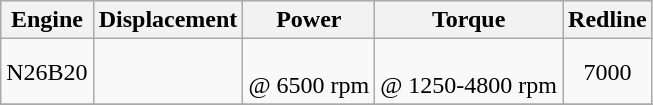<table class="wikitable" style="text-align: center;">
<tr>
<th>Engine</th>
<th>Displacement</th>
<th>Power</th>
<th>Torque</th>
<th>Redline</th>
</tr>
<tr>
<td>N26B20</td>
<td></td>
<td> <br> @ 6500 rpm</td>
<td> <br> @ 1250-4800 rpm</td>
<td>7000</td>
</tr>
<tr>
</tr>
</table>
